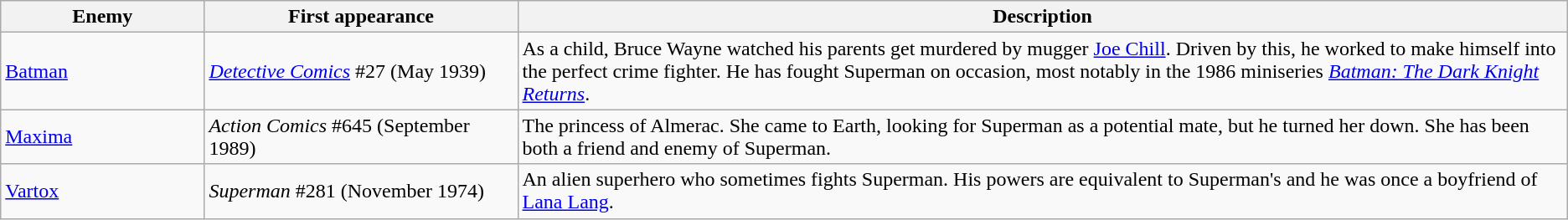<table class="wikitable">
<tr>
<th width="13%">Enemy</th>
<th width="20%">First appearance</th>
<th width="67%">Description</th>
</tr>
<tr>
<td><a href='#'>Batman</a></td>
<td><em><a href='#'>Detective Comics</a></em> #27 (May 1939)</td>
<td>As a child, Bruce Wayne watched his parents get murdered by mugger <a href='#'>Joe Chill</a>. Driven by this, he worked to make himself into the perfect crime fighter. He has fought Superman on occasion, most notably in the 1986 miniseries <em><a href='#'>Batman: The Dark Knight Returns</a></em>.</td>
</tr>
<tr>
<td><a href='#'>Maxima</a></td>
<td><em>Action Comics</em> #645 (September 1989)</td>
<td>The princess of Almerac. She came to Earth, looking for Superman as a potential mate, but he turned her down. She has been both a friend and enemy of Superman.</td>
</tr>
<tr>
<td><a href='#'>Vartox</a></td>
<td><em>Superman</em> #281 (November 1974)</td>
<td>An alien superhero who sometimes fights Superman. His powers are equivalent to Superman's and he was once a boyfriend of <a href='#'>Lana Lang</a>.</td>
</tr>
</table>
